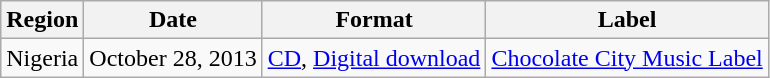<table class="wikitable sortable">
<tr>
<th>Region</th>
<th>Date</th>
<th>Format</th>
<th>Label</th>
</tr>
<tr>
<td>Nigeria</td>
<td>October 28, 2013</td>
<td><a href='#'>CD</a>, <a href='#'>Digital download</a></td>
<td><a href='#'>Chocolate City Music Label</a></td>
</tr>
</table>
